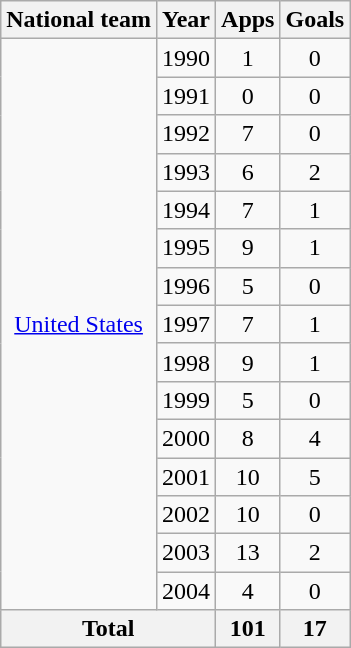<table class="wikitable" style="text-align:center">
<tr>
<th>National team</th>
<th>Year</th>
<th>Apps</th>
<th>Goals</th>
</tr>
<tr>
<td rowspan="15"><a href='#'>United States</a></td>
<td>1990</td>
<td>1</td>
<td>0</td>
</tr>
<tr>
<td>1991</td>
<td>0</td>
<td>0</td>
</tr>
<tr>
<td>1992</td>
<td>7</td>
<td>0</td>
</tr>
<tr>
<td>1993</td>
<td>6</td>
<td>2</td>
</tr>
<tr>
<td>1994</td>
<td>7</td>
<td>1</td>
</tr>
<tr>
<td>1995</td>
<td>9</td>
<td>1</td>
</tr>
<tr>
<td>1996</td>
<td>5</td>
<td>0</td>
</tr>
<tr>
<td>1997</td>
<td>7</td>
<td>1</td>
</tr>
<tr>
<td>1998</td>
<td>9</td>
<td>1</td>
</tr>
<tr>
<td>1999</td>
<td>5</td>
<td>0</td>
</tr>
<tr>
<td>2000</td>
<td>8</td>
<td>4</td>
</tr>
<tr>
<td>2001</td>
<td>10</td>
<td>5</td>
</tr>
<tr>
<td>2002</td>
<td>10</td>
<td>0</td>
</tr>
<tr>
<td>2003</td>
<td>13</td>
<td>2</td>
</tr>
<tr>
<td>2004</td>
<td>4</td>
<td>0</td>
</tr>
<tr>
<th colspan="2">Total</th>
<th>101</th>
<th>17</th>
</tr>
</table>
